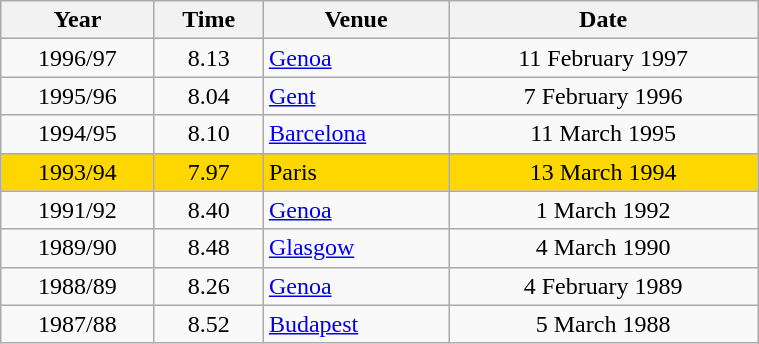<table class="wikitable" width=40% style="font-size100%; text-align:center;">
<tr>
<th>Year</th>
<th>Time</th>
<th>Venue</th>
<th>Date</th>
</tr>
<tr>
<td>1996/97</td>
<td>8.13</td>
<td align=left> <a href='#'>Genoa</a></td>
<td>11 February 1997</td>
</tr>
<tr>
<td>1995/96</td>
<td>8.04</td>
<td align=left> <a href='#'>Gent</a></td>
<td>7 February 1996</td>
</tr>
<tr>
<td>1994/95</td>
<td>8.10</td>
<td align=left> <a href='#'>Barcelona</a></td>
<td>11 March 1995</td>
</tr>
<tr bgcolor=gold>
<td>1993/94</td>
<td>7.97</td>
<td align=left> Paris</td>
<td>13 March 1994</td>
</tr>
<tr>
<td>1991/92</td>
<td>8.40</td>
<td align=left> <a href='#'>Genoa</a></td>
<td>1 March 1992</td>
</tr>
<tr>
<td>1989/90</td>
<td>8.48</td>
<td align=left> <a href='#'>Glasgow</a></td>
<td>4 March 1990</td>
</tr>
<tr>
<td>1988/89</td>
<td>8.26</td>
<td align=left> <a href='#'>Genoa</a></td>
<td>4 February 1989</td>
</tr>
<tr>
<td>1987/88</td>
<td>8.52</td>
<td align=left> <a href='#'>Budapest</a></td>
<td>5 March 1988</td>
</tr>
</table>
